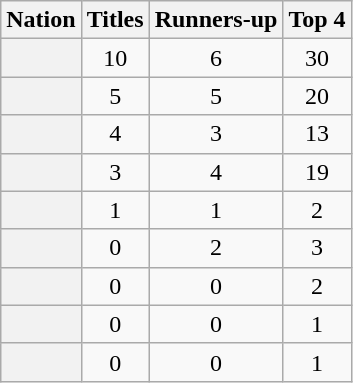<table class="wikitable plainrowheaders sortable" style="text-align:center">
<tr>
<th scope="col">Nation</th>
<th scope="col">Titles</th>
<th scope="col">Runners-up</th>
<th scope="col">Top 4</th>
</tr>
<tr>
<th scope="row" align=left></th>
<td>10</td>
<td>6</td>
<td>30</td>
</tr>
<tr>
<th scope="row" align=left></th>
<td>5</td>
<td>5</td>
<td>20</td>
</tr>
<tr>
<th scope="row" align=left></th>
<td>4</td>
<td>3</td>
<td>13</td>
</tr>
<tr>
<th scope="row" align=left></th>
<td>3</td>
<td>4</td>
<td>19</td>
</tr>
<tr>
<th scope="row" align=left></th>
<td>1</td>
<td>1</td>
<td>2</td>
</tr>
<tr>
<th scope="row" align=left></th>
<td>0</td>
<td>2</td>
<td>3</td>
</tr>
<tr>
<th scope="row" align=left></th>
<td>0</td>
<td>0</td>
<td>2</td>
</tr>
<tr>
<th scope="row" align=left></th>
<td>0</td>
<td>0</td>
<td>1</td>
</tr>
<tr>
<th scope="row" align=left></th>
<td>0</td>
<td>0</td>
<td>1</td>
</tr>
</table>
